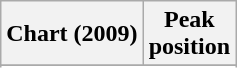<table class="wikitable">
<tr>
<th>Chart (2009)</th>
<th>Peak<br>position</th>
</tr>
<tr>
</tr>
<tr>
</tr>
<tr>
</tr>
</table>
